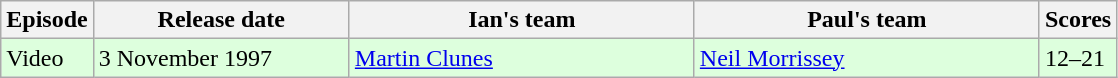<table class="wikitable" style="width:745px;">
<tr>
<th style="width:5%;">Episode</th>
<th style="width:23%;">Release date</th>
<th style="width:31%;">Ian's team</th>
<th style="width:31%;">Paul's team</th>
<th style="width:6%;">Scores</th>
</tr>
<tr style="background:#dfd;">
<td>Video</td>
<td>3 November 1997</td>
<td><a href='#'>Martin Clunes</a></td>
<td><a href='#'>Neil Morrissey</a></td>
<td>12–21</td>
</tr>
</table>
